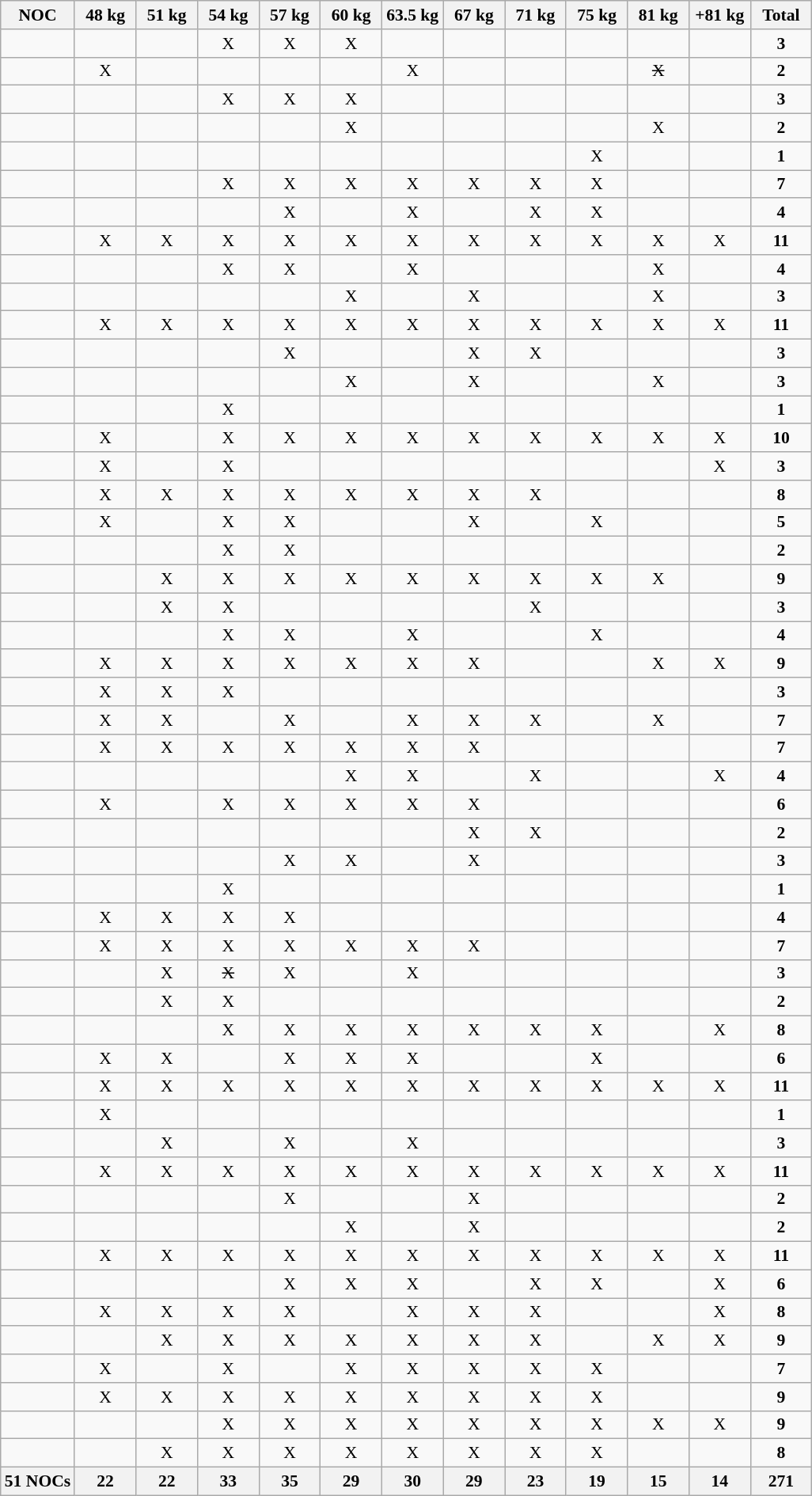<table class="wikitable" style="text-align:center; font-size:90%">
<tr>
<th>NOC</th>
<th width=45><strong>48 kg</strong></th>
<th width=45><strong>51 kg</strong></th>
<th width=45><strong>54 kg</strong></th>
<th width=45><strong>57 kg</strong></th>
<th width=45><strong>60 kg</strong></th>
<th width=45><strong>63.5 kg</strong></th>
<th width=45><strong>67 kg</strong></th>
<th width=45><strong>71 kg</strong></th>
<th width=45><strong>75 kg</strong></th>
<th width=45><strong>81 kg</strong></th>
<th width=45><strong>+81 kg</strong></th>
<th width=45>Total</th>
</tr>
<tr>
<td align=left></td>
<td></td>
<td></td>
<td>X</td>
<td>X</td>
<td>X</td>
<td></td>
<td></td>
<td></td>
<td></td>
<td></td>
<td></td>
<td><strong>3</strong></td>
</tr>
<tr>
<td align=left></td>
<td>X</td>
<td></td>
<td></td>
<td></td>
<td></td>
<td>X</td>
<td></td>
<td></td>
<td></td>
<td><s>X</s></td>
<td></td>
<td><strong>2</strong></td>
</tr>
<tr>
<td align=left></td>
<td></td>
<td></td>
<td>X</td>
<td>X</td>
<td>X</td>
<td></td>
<td></td>
<td></td>
<td></td>
<td></td>
<td></td>
<td><strong>3</strong></td>
</tr>
<tr>
<td align=left></td>
<td></td>
<td></td>
<td></td>
<td></td>
<td>X</td>
<td></td>
<td></td>
<td></td>
<td></td>
<td>X</td>
<td></td>
<td><strong>2</strong></td>
</tr>
<tr>
<td align=left></td>
<td></td>
<td></td>
<td></td>
<td></td>
<td></td>
<td></td>
<td></td>
<td></td>
<td>X</td>
<td></td>
<td></td>
<td><strong>1</strong></td>
</tr>
<tr>
<td align=left></td>
<td></td>
<td></td>
<td>X</td>
<td>X</td>
<td>X</td>
<td>X</td>
<td>X</td>
<td>X</td>
<td>X</td>
<td></td>
<td></td>
<td><strong>7</strong></td>
</tr>
<tr>
<td align=left></td>
<td></td>
<td></td>
<td></td>
<td>X</td>
<td></td>
<td>X</td>
<td></td>
<td>X</td>
<td>X</td>
<td></td>
<td></td>
<td><strong>4</strong></td>
</tr>
<tr>
<td align=left></td>
<td>X</td>
<td>X</td>
<td>X</td>
<td>X</td>
<td>X</td>
<td>X</td>
<td>X</td>
<td>X</td>
<td>X</td>
<td>X</td>
<td>X</td>
<td><strong>11</strong></td>
</tr>
<tr>
<td align=left></td>
<td></td>
<td></td>
<td>X</td>
<td>X</td>
<td></td>
<td>X</td>
<td></td>
<td></td>
<td></td>
<td>X</td>
<td></td>
<td><strong>4</strong></td>
</tr>
<tr>
<td align=left></td>
<td></td>
<td></td>
<td></td>
<td></td>
<td>X</td>
<td></td>
<td>X</td>
<td></td>
<td></td>
<td>X</td>
<td></td>
<td><strong>3</strong></td>
</tr>
<tr>
<td align=left></td>
<td>X</td>
<td>X</td>
<td>X</td>
<td>X</td>
<td>X</td>
<td>X</td>
<td>X</td>
<td>X</td>
<td>X</td>
<td>X</td>
<td>X</td>
<td><strong>11</strong></td>
</tr>
<tr>
<td align=left></td>
<td></td>
<td></td>
<td></td>
<td>X</td>
<td></td>
<td></td>
<td>X</td>
<td>X</td>
<td></td>
<td></td>
<td></td>
<td><strong>3</strong></td>
</tr>
<tr>
<td align=left></td>
<td></td>
<td></td>
<td></td>
<td></td>
<td>X</td>
<td></td>
<td>X</td>
<td></td>
<td></td>
<td>X</td>
<td></td>
<td><strong>3</strong></td>
</tr>
<tr>
<td align=left></td>
<td></td>
<td></td>
<td>X</td>
<td></td>
<td></td>
<td></td>
<td></td>
<td></td>
<td></td>
<td></td>
<td></td>
<td><strong>1</strong></td>
</tr>
<tr>
<td align=left></td>
<td>X</td>
<td></td>
<td>X</td>
<td>X</td>
<td>X</td>
<td>X</td>
<td>X</td>
<td>X</td>
<td>X</td>
<td>X</td>
<td>X</td>
<td><strong>10</strong></td>
</tr>
<tr>
<td align=left></td>
<td>X</td>
<td></td>
<td>X</td>
<td></td>
<td></td>
<td></td>
<td></td>
<td></td>
<td></td>
<td></td>
<td>X</td>
<td><strong>3</strong></td>
</tr>
<tr>
<td align=left></td>
<td>X</td>
<td>X</td>
<td>X</td>
<td>X</td>
<td>X</td>
<td>X</td>
<td>X</td>
<td>X</td>
<td></td>
<td></td>
<td></td>
<td><strong>8</strong></td>
</tr>
<tr>
<td align=left></td>
<td>X</td>
<td></td>
<td>X</td>
<td>X</td>
<td></td>
<td></td>
<td>X</td>
<td></td>
<td>X</td>
<td></td>
<td></td>
<td><strong>5</strong></td>
</tr>
<tr>
<td align=left></td>
<td></td>
<td></td>
<td>X</td>
<td>X</td>
<td></td>
<td></td>
<td></td>
<td></td>
<td></td>
<td></td>
<td></td>
<td><strong>2</strong></td>
</tr>
<tr>
<td align=left></td>
<td></td>
<td>X</td>
<td>X</td>
<td>X</td>
<td>X</td>
<td>X</td>
<td>X</td>
<td>X</td>
<td>X</td>
<td>X</td>
<td></td>
<td><strong>9</strong></td>
</tr>
<tr>
<td align=left></td>
<td></td>
<td>X</td>
<td>X</td>
<td></td>
<td></td>
<td></td>
<td></td>
<td>X</td>
<td></td>
<td></td>
<td></td>
<td><strong>3</strong></td>
</tr>
<tr>
<td align=left></td>
<td></td>
<td></td>
<td>X</td>
<td>X</td>
<td></td>
<td>X</td>
<td></td>
<td></td>
<td>X</td>
<td></td>
<td></td>
<td><strong>4</strong></td>
</tr>
<tr>
<td align=left></td>
<td>X</td>
<td>X</td>
<td>X</td>
<td>X</td>
<td>X</td>
<td>X</td>
<td>X</td>
<td></td>
<td></td>
<td>X</td>
<td>X</td>
<td><strong>9</strong></td>
</tr>
<tr>
<td align=left></td>
<td>X</td>
<td>X</td>
<td>X</td>
<td></td>
<td></td>
<td></td>
<td></td>
<td></td>
<td></td>
<td></td>
<td></td>
<td><strong>3</strong></td>
</tr>
<tr>
<td align=left></td>
<td>X</td>
<td>X</td>
<td></td>
<td>X</td>
<td></td>
<td>X</td>
<td>X</td>
<td>X</td>
<td></td>
<td>X</td>
<td></td>
<td><strong>7</strong></td>
</tr>
<tr>
<td align=left></td>
<td>X</td>
<td>X</td>
<td>X</td>
<td>X</td>
<td>X</td>
<td>X</td>
<td>X</td>
<td></td>
<td></td>
<td></td>
<td></td>
<td><strong>7</strong></td>
</tr>
<tr>
<td align=left></td>
<td></td>
<td></td>
<td></td>
<td></td>
<td>X</td>
<td>X</td>
<td></td>
<td>X</td>
<td></td>
<td></td>
<td>X</td>
<td><strong>4</strong></td>
</tr>
<tr>
<td align=left></td>
<td>X</td>
<td></td>
<td>X</td>
<td>X</td>
<td>X</td>
<td>X</td>
<td>X</td>
<td></td>
<td></td>
<td></td>
<td></td>
<td><strong>6</strong></td>
</tr>
<tr>
<td align=left></td>
<td></td>
<td></td>
<td></td>
<td></td>
<td></td>
<td></td>
<td>X</td>
<td>X</td>
<td></td>
<td></td>
<td></td>
<td><strong>2</strong></td>
</tr>
<tr>
<td align=left></td>
<td></td>
<td></td>
<td></td>
<td>X</td>
<td>X</td>
<td></td>
<td>X</td>
<td></td>
<td></td>
<td></td>
<td></td>
<td><strong>3</strong></td>
</tr>
<tr>
<td align=left></td>
<td></td>
<td></td>
<td>X</td>
<td></td>
<td></td>
<td></td>
<td></td>
<td></td>
<td></td>
<td></td>
<td></td>
<td><strong>1</strong></td>
</tr>
<tr>
<td align=left></td>
<td>X</td>
<td>X</td>
<td>X</td>
<td>X</td>
<td></td>
<td></td>
<td></td>
<td></td>
<td></td>
<td></td>
<td></td>
<td><strong>4</strong></td>
</tr>
<tr>
<td align=left></td>
<td>X</td>
<td>X</td>
<td>X</td>
<td>X</td>
<td>X</td>
<td>X</td>
<td>X</td>
<td></td>
<td></td>
<td></td>
<td></td>
<td><strong>7</strong></td>
</tr>
<tr>
<td align=left></td>
<td></td>
<td>X</td>
<td><s>X</s></td>
<td>X</td>
<td></td>
<td>X</td>
<td></td>
<td></td>
<td></td>
<td></td>
<td></td>
<td><strong>3</strong></td>
</tr>
<tr>
<td align=left></td>
<td></td>
<td>X</td>
<td>X</td>
<td></td>
<td></td>
<td></td>
<td></td>
<td></td>
<td></td>
<td></td>
<td></td>
<td><strong>2</strong></td>
</tr>
<tr>
<td align=left></td>
<td></td>
<td></td>
<td>X</td>
<td>X</td>
<td>X</td>
<td>X</td>
<td>X</td>
<td>X</td>
<td>X</td>
<td></td>
<td>X</td>
<td><strong>8</strong></td>
</tr>
<tr>
<td align=left></td>
<td>X</td>
<td>X</td>
<td></td>
<td>X</td>
<td>X</td>
<td>X</td>
<td></td>
<td></td>
<td>X</td>
<td></td>
<td></td>
<td><strong>6</strong></td>
</tr>
<tr>
<td align=left></td>
<td>X</td>
<td>X</td>
<td>X</td>
<td>X</td>
<td>X</td>
<td>X</td>
<td>X</td>
<td>X</td>
<td>X</td>
<td>X</td>
<td>X</td>
<td><strong>11</strong></td>
</tr>
<tr>
<td align=left></td>
<td>X</td>
<td></td>
<td></td>
<td></td>
<td></td>
<td></td>
<td></td>
<td></td>
<td></td>
<td></td>
<td></td>
<td><strong>1</strong></td>
</tr>
<tr>
<td align=left></td>
<td></td>
<td>X</td>
<td></td>
<td>X</td>
<td></td>
<td>X</td>
<td></td>
<td></td>
<td></td>
<td></td>
<td></td>
<td><strong>3</strong></td>
</tr>
<tr>
<td align=left></td>
<td>X</td>
<td>X</td>
<td>X</td>
<td>X</td>
<td>X</td>
<td>X</td>
<td>X</td>
<td>X</td>
<td>X</td>
<td>X</td>
<td>X</td>
<td><strong>11</strong></td>
</tr>
<tr>
<td align=left></td>
<td></td>
<td></td>
<td></td>
<td>X</td>
<td></td>
<td></td>
<td>X</td>
<td></td>
<td></td>
<td></td>
<td></td>
<td><strong>2</strong></td>
</tr>
<tr>
<td align=left></td>
<td></td>
<td></td>
<td></td>
<td></td>
<td>X</td>
<td></td>
<td>X</td>
<td></td>
<td></td>
<td></td>
<td></td>
<td><strong>2</strong></td>
</tr>
<tr>
<td align=left></td>
<td>X</td>
<td>X</td>
<td>X</td>
<td>X</td>
<td>X</td>
<td>X</td>
<td>X</td>
<td>X</td>
<td>X</td>
<td>X</td>
<td>X</td>
<td><strong>11</strong></td>
</tr>
<tr>
<td align=left></td>
<td></td>
<td></td>
<td></td>
<td>X</td>
<td>X</td>
<td>X</td>
<td></td>
<td>X</td>
<td>X</td>
<td></td>
<td>X</td>
<td><strong>6</strong></td>
</tr>
<tr>
<td align=left></td>
<td>X</td>
<td>X</td>
<td>X</td>
<td>X</td>
<td></td>
<td>X</td>
<td>X</td>
<td>X</td>
<td></td>
<td></td>
<td>X</td>
<td><strong>8</strong></td>
</tr>
<tr>
<td align=left></td>
<td></td>
<td>X</td>
<td>X</td>
<td>X</td>
<td>X</td>
<td>X</td>
<td>X</td>
<td>X</td>
<td></td>
<td>X</td>
<td>X</td>
<td><strong>9</strong></td>
</tr>
<tr>
<td align=left></td>
<td>X</td>
<td></td>
<td>X</td>
<td></td>
<td>X</td>
<td>X</td>
<td>X</td>
<td>X</td>
<td>X</td>
<td></td>
<td></td>
<td><strong>7</strong></td>
</tr>
<tr>
<td align=left></td>
<td>X</td>
<td>X</td>
<td>X</td>
<td>X</td>
<td>X</td>
<td>X</td>
<td>X</td>
<td>X</td>
<td>X</td>
<td></td>
<td></td>
<td><strong>9</strong></td>
</tr>
<tr>
<td align=left></td>
<td></td>
<td></td>
<td>X</td>
<td>X</td>
<td>X</td>
<td>X</td>
<td>X</td>
<td>X</td>
<td>X</td>
<td>X</td>
<td>X</td>
<td><strong>9</strong></td>
</tr>
<tr>
<td align=left></td>
<td></td>
<td>X</td>
<td>X</td>
<td>X</td>
<td>X</td>
<td>X</td>
<td>X</td>
<td>X</td>
<td>X</td>
<td></td>
<td></td>
<td><strong>8</strong></td>
</tr>
<tr>
<th>51 NOCs</th>
<th>22</th>
<th>22</th>
<th>33</th>
<th>35</th>
<th>29</th>
<th>30</th>
<th>29</th>
<th>23</th>
<th>19</th>
<th>15</th>
<th>14</th>
<th>271</th>
</tr>
</table>
